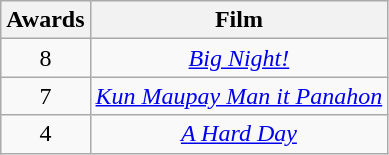<table class="wikitable" style="text-align:center">
<tr>
<th scope="col">Awards</th>
<th scope="col">Film</th>
</tr>
<tr>
<td>8</td>
<td><em><a href='#'>Big Night!</a></em></td>
</tr>
<tr>
<td>7</td>
<td><em><a href='#'>Kun Maupay Man it Panahon</a></em></td>
</tr>
<tr>
<td>4</td>
<td><em><a href='#'>A Hard Day</a></em></td>
</tr>
</table>
